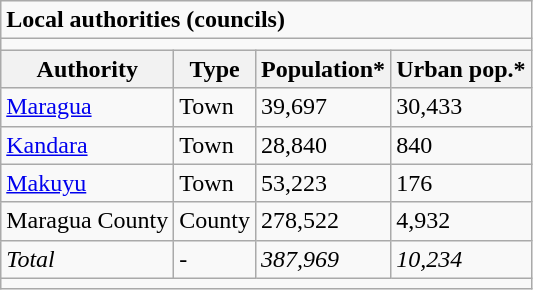<table class="wikitable">
<tr>
<td colspan="5"><strong>Local authorities (councils)</strong></td>
</tr>
<tr>
<td colspan="5"></td>
</tr>
<tr>
<th>Authority</th>
<th>Type</th>
<th>Population*</th>
<th>Urban pop.*</th>
</tr>
<tr>
<td><a href='#'>Maragua</a></td>
<td>Town</td>
<td>39,697</td>
<td>30,433</td>
</tr>
<tr>
<td><a href='#'>Kandara</a></td>
<td>Town</td>
<td>28,840</td>
<td>840</td>
</tr>
<tr>
<td><a href='#'>Makuyu</a></td>
<td>Town</td>
<td>53,223</td>
<td>176</td>
</tr>
<tr>
<td>Maragua County</td>
<td>County</td>
<td>278,522</td>
<td>4,932</td>
</tr>
<tr>
<td><em>Total</em></td>
<td>-</td>
<td><em>387,969</em></td>
<td><em>10,234</em></td>
</tr>
<tr>
<td colspan="5"></td>
</tr>
</table>
